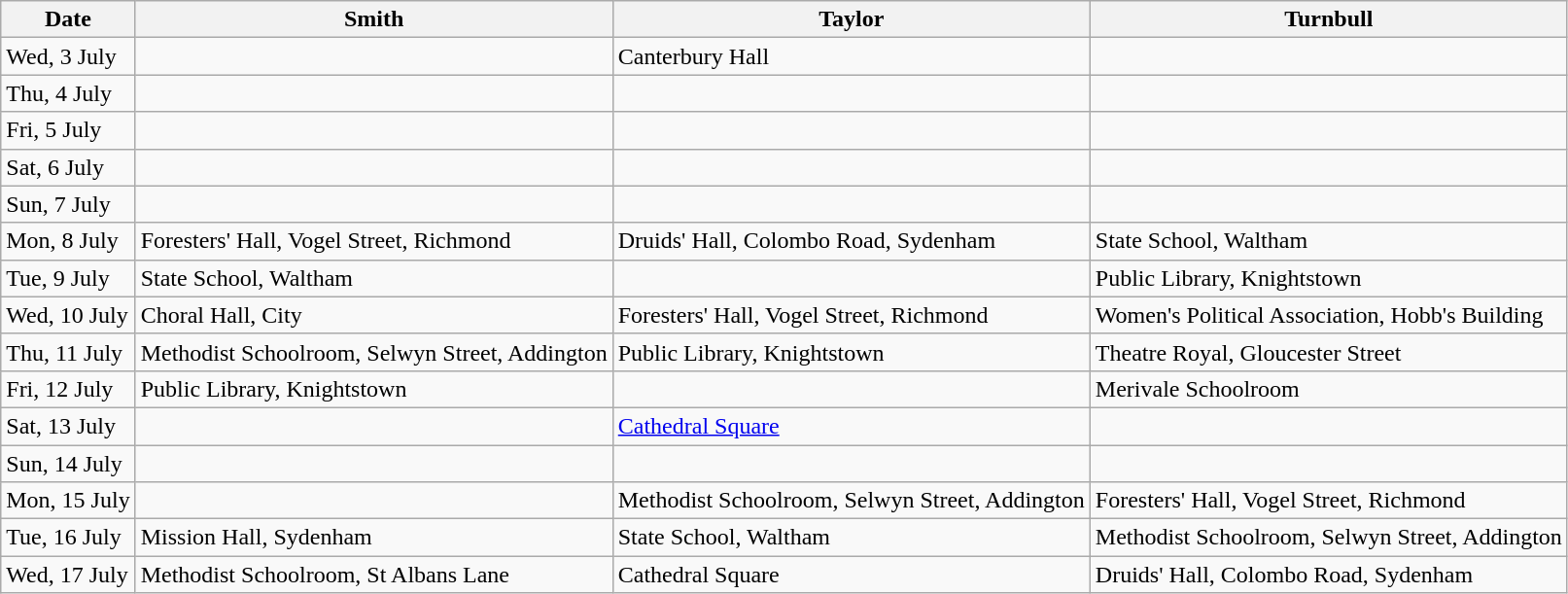<table class="wikitable">
<tr>
<th>Date</th>
<th>Smith</th>
<th>Taylor</th>
<th>Turnbull</th>
</tr>
<tr>
<td>Wed, 3 July</td>
<td></td>
<td>Canterbury Hall</td>
<td></td>
</tr>
<tr>
<td>Thu, 4 July</td>
<td></td>
<td></td>
<td></td>
</tr>
<tr>
<td>Fri, 5 July</td>
<td></td>
<td></td>
<td></td>
</tr>
<tr>
<td>Sat, 6 July</td>
<td></td>
<td></td>
<td></td>
</tr>
<tr>
<td>Sun, 7 July</td>
<td></td>
<td></td>
<td></td>
</tr>
<tr>
<td>Mon, 8 July</td>
<td>Foresters' Hall, Vogel Street, Richmond</td>
<td>Druids' Hall, Colombo Road, Sydenham</td>
<td>State School, Waltham</td>
</tr>
<tr>
<td>Tue, 9 July</td>
<td>State School, Waltham</td>
<td></td>
<td>Public Library, Knightstown</td>
</tr>
<tr>
<td>Wed, 10 July</td>
<td>Choral Hall, City</td>
<td>Foresters' Hall, Vogel Street, Richmond</td>
<td>Women's Political Association, Hobb's Building</td>
</tr>
<tr>
<td>Thu, 11 July</td>
<td>Methodist Schoolroom, Selwyn Street, Addington</td>
<td>Public Library, Knightstown</td>
<td>Theatre Royal, Gloucester Street</td>
</tr>
<tr>
<td>Fri, 12 July</td>
<td>Public Library, Knightstown</td>
<td></td>
<td>Merivale Schoolroom</td>
</tr>
<tr>
<td>Sat, 13 July</td>
<td></td>
<td><a href='#'>Cathedral Square</a></td>
<td></td>
</tr>
<tr>
<td>Sun, 14 July</td>
<td></td>
<td></td>
<td></td>
</tr>
<tr>
<td>Mon, 15 July</td>
<td></td>
<td>Methodist Schoolroom, Selwyn Street, Addington</td>
<td>Foresters' Hall, Vogel Street, Richmond</td>
</tr>
<tr>
<td>Tue, 16 July</td>
<td>Mission Hall, Sydenham</td>
<td>State School, Waltham</td>
<td>Methodist Schoolroom, Selwyn Street, Addington</td>
</tr>
<tr>
<td>Wed, 17 July</td>
<td>Methodist Schoolroom, St Albans Lane</td>
<td>Cathedral Square</td>
<td>Druids' Hall, Colombo Road, Sydenham</td>
</tr>
</table>
